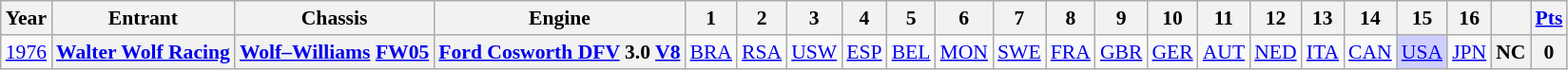<table class="wikitable" style="text-align:center; font-size:90%">
<tr>
<th>Year</th>
<th>Entrant</th>
<th>Chassis</th>
<th>Engine</th>
<th>1</th>
<th>2</th>
<th>3</th>
<th>4</th>
<th>5</th>
<th>6</th>
<th>7</th>
<th>8</th>
<th>9</th>
<th>10</th>
<th>11</th>
<th>12</th>
<th>13</th>
<th>14</th>
<th>15</th>
<th>16</th>
<th></th>
<th><a href='#'>Pts</a></th>
</tr>
<tr>
<td><a href='#'>1976</a></td>
<th><a href='#'>Walter Wolf Racing</a></th>
<th><a href='#'>Wolf–Williams</a> <a href='#'>FW05</a></th>
<th><a href='#'>Ford Cosworth DFV</a> 3.0 <a href='#'>V8</a></th>
<td><a href='#'>BRA</a></td>
<td><a href='#'>RSA</a></td>
<td><a href='#'>USW</a></td>
<td><a href='#'>ESP</a></td>
<td><a href='#'>BEL</a></td>
<td><a href='#'>MON</a></td>
<td><a href='#'>SWE</a></td>
<td><a href='#'>FRA</a></td>
<td><a href='#'>GBR</a></td>
<td><a href='#'>GER</a></td>
<td><a href='#'>AUT</a></td>
<td><a href='#'>NED</a></td>
<td><a href='#'>ITA</a></td>
<td><a href='#'>CAN</a></td>
<td style="background:#CFCFFF;"><a href='#'>USA</a><br></td>
<td><a href='#'>JPN</a></td>
<th>NC</th>
<th>0</th>
</tr>
</table>
